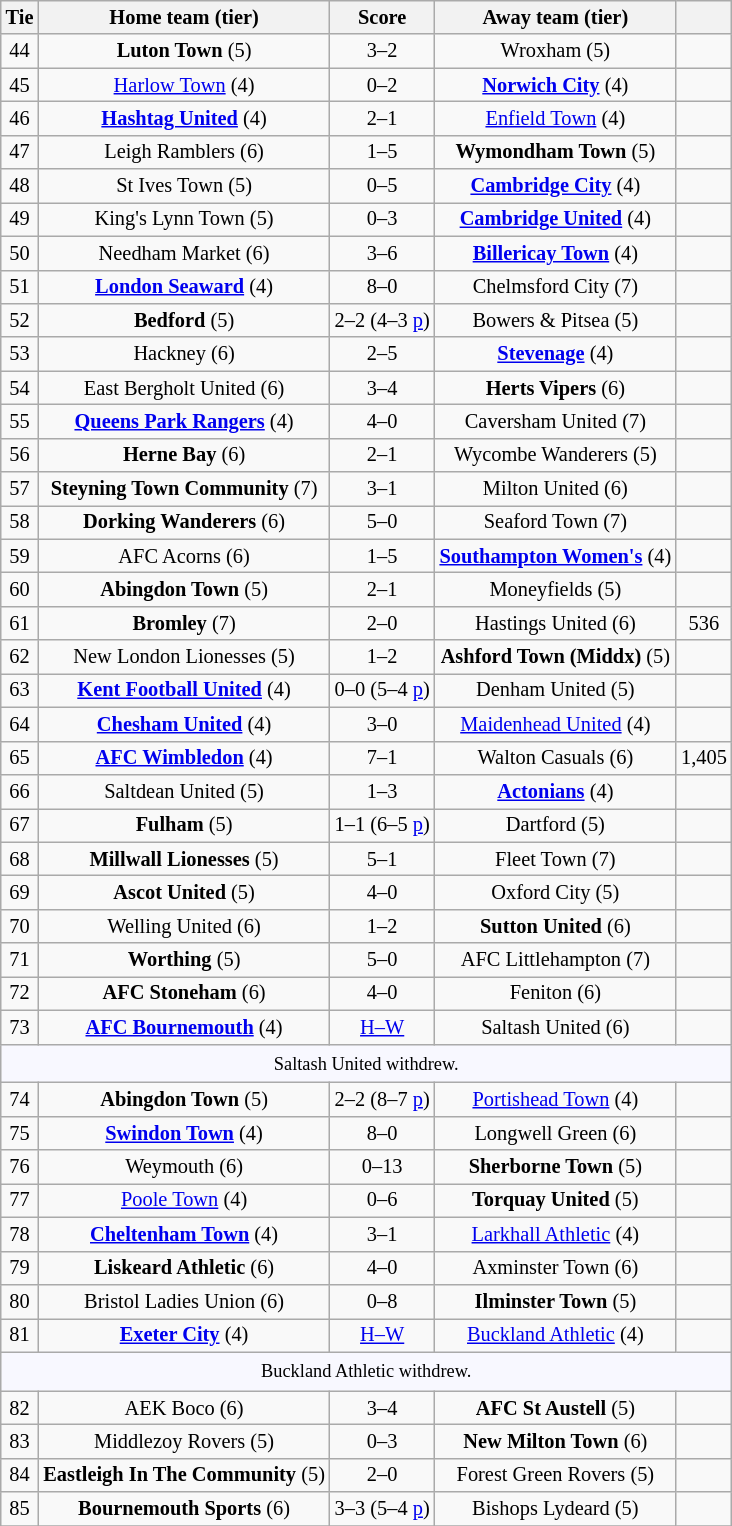<table class="wikitable" style="text-align:center; font-size:85%">
<tr>
<th>Tie</th>
<th>Home team (tier)</th>
<th>Score</th>
<th>Away team (tier)</th>
<th></th>
</tr>
<tr>
<td>44</td>
<td><strong>Luton Town</strong> (5)</td>
<td>3–2</td>
<td>Wroxham (5)</td>
<td></td>
</tr>
<tr>
<td>45</td>
<td><a href='#'>Harlow Town</a> (4)</td>
<td>0–2</td>
<td><strong><a href='#'>Norwich City</a></strong> (4)</td>
<td></td>
</tr>
<tr>
<td>46</td>
<td><strong><a href='#'>Hashtag United</a></strong> (4)</td>
<td>2–1</td>
<td><a href='#'>Enfield Town</a> (4)</td>
<td></td>
</tr>
<tr>
<td>47</td>
<td>Leigh Ramblers (6)</td>
<td>1–5</td>
<td><strong>Wymondham Town</strong> (5)</td>
<td></td>
</tr>
<tr>
<td>48</td>
<td>St Ives Town (5)</td>
<td>0–5</td>
<td><strong><a href='#'>Cambridge City</a></strong> (4)</td>
<td></td>
</tr>
<tr>
<td>49</td>
<td>King's Lynn Town (5)</td>
<td>0–3</td>
<td><strong><a href='#'>Cambridge United</a></strong> (4)</td>
<td></td>
</tr>
<tr>
<td>50</td>
<td>Needham Market (6)</td>
<td>3–6</td>
<td><strong><a href='#'>Billericay Town</a></strong> (4)</td>
<td></td>
</tr>
<tr>
<td>51</td>
<td><strong><a href='#'>London Seaward</a></strong> (4)</td>
<td>8–0</td>
<td>Chelmsford City (7)</td>
<td></td>
</tr>
<tr>
<td>52</td>
<td><strong>Bedford</strong> (5)</td>
<td>2–2 (4–3 <a href='#'>p</a>)</td>
<td>Bowers & Pitsea (5)</td>
<td></td>
</tr>
<tr>
<td>53</td>
<td>Hackney (6)</td>
<td>2–5</td>
<td><strong><a href='#'>Stevenage</a></strong> (4)</td>
<td></td>
</tr>
<tr>
<td>54</td>
<td>East Bergholt United (6)</td>
<td>3–4</td>
<td><strong>Herts Vipers</strong> (6)</td>
<td></td>
</tr>
<tr>
<td>55</td>
<td><strong><a href='#'>Queens Park Rangers</a></strong> (4)</td>
<td>4–0</td>
<td>Caversham United (7)</td>
<td></td>
</tr>
<tr>
<td>56</td>
<td><strong>Herne Bay</strong> (6)</td>
<td>2–1</td>
<td>Wycombe Wanderers (5)</td>
<td></td>
</tr>
<tr>
<td>57</td>
<td><strong>Steyning Town Community</strong> (7)</td>
<td>3–1</td>
<td>Milton United (6)</td>
<td></td>
</tr>
<tr>
<td>58</td>
<td><strong>Dorking Wanderers</strong> (6)</td>
<td>5–0</td>
<td>Seaford Town (7)</td>
<td></td>
</tr>
<tr>
<td>59</td>
<td>AFC Acorns (6)</td>
<td>1–5</td>
<td><strong><a href='#'>Southampton Women's</a></strong> (4)</td>
<td></td>
</tr>
<tr>
<td>60</td>
<td><strong>Abingdon Town</strong> (5)</td>
<td>2–1</td>
<td>Moneyfields (5)</td>
<td></td>
</tr>
<tr>
<td>61</td>
<td><strong>Bromley</strong> (7)</td>
<td>2–0</td>
<td>Hastings United (6)</td>
<td>536</td>
</tr>
<tr>
<td>62</td>
<td>New London Lionesses (5)</td>
<td>1–2</td>
<td><strong>Ashford Town (Middx)</strong> (5)</td>
<td></td>
</tr>
<tr>
<td>63</td>
<td><strong><a href='#'>Kent Football United</a></strong> (4)</td>
<td>0–0 (5–4 <a href='#'>p</a>)</td>
<td>Denham United (5)</td>
<td></td>
</tr>
<tr>
<td>64</td>
<td><strong><a href='#'>Chesham United</a></strong> (4)</td>
<td>3–0</td>
<td><a href='#'>Maidenhead United</a> (4)</td>
<td></td>
</tr>
<tr>
<td>65</td>
<td><strong><a href='#'>AFC Wimbledon</a></strong> (4)</td>
<td>7–1</td>
<td>Walton Casuals (6)</td>
<td>1,405</td>
</tr>
<tr>
<td>66</td>
<td>Saltdean United (5)</td>
<td>1–3</td>
<td><strong><a href='#'>Actonians</a></strong> (4)</td>
<td></td>
</tr>
<tr>
<td>67</td>
<td><strong>Fulham</strong> (5)</td>
<td>1–1 (6–5 <a href='#'>p</a>)</td>
<td>Dartford (5)</td>
<td></td>
</tr>
<tr>
<td>68</td>
<td><strong>Millwall Lionesses</strong> (5)</td>
<td>5–1</td>
<td>Fleet Town (7)</td>
<td></td>
</tr>
<tr>
<td>69</td>
<td><strong>Ascot United</strong> (5)</td>
<td>4–0</td>
<td>Oxford City (5)</td>
<td></td>
</tr>
<tr>
<td>70</td>
<td>Welling United (6)</td>
<td>1–2</td>
<td><strong>Sutton United</strong> (6)</td>
<td></td>
</tr>
<tr>
<td>71</td>
<td><strong>Worthing</strong> (5)</td>
<td>5–0</td>
<td>AFC Littlehampton (7)</td>
<td></td>
</tr>
<tr>
<td>72</td>
<td><strong>AFC Stoneham</strong> (6)</td>
<td>4–0</td>
<td>Feniton (6)</td>
<td></td>
</tr>
<tr>
<td>73</td>
<td><strong><a href='#'>AFC Bournemouth</a></strong> (4)</td>
<td><a href='#'>H–W</a></td>
<td>Saltash United (6)</td>
<td></td>
</tr>
<tr>
<td colspan="5" style="background:GhostWhite; height:20px; text-align:center; font-size:90%">Saltash United withdrew.</td>
</tr>
<tr>
<td>74</td>
<td><strong>Abingdon Town</strong> (5)</td>
<td>2–2 (8–7 <a href='#'>p</a>)</td>
<td><a href='#'>Portishead Town</a> (4)</td>
<td></td>
</tr>
<tr>
<td>75</td>
<td><strong><a href='#'>Swindon Town</a></strong> (4)</td>
<td>8–0</td>
<td>Longwell Green (6)</td>
<td></td>
</tr>
<tr>
<td>76</td>
<td>Weymouth (6)</td>
<td>0–13</td>
<td><strong>Sherborne Town</strong> (5)</td>
<td></td>
</tr>
<tr>
<td>77</td>
<td><a href='#'>Poole Town</a> (4)</td>
<td>0–6</td>
<td><strong>Torquay United</strong> (5)</td>
<td></td>
</tr>
<tr>
<td>78</td>
<td><strong><a href='#'>Cheltenham Town</a></strong> (4)</td>
<td>3–1</td>
<td><a href='#'>Larkhall Athletic</a> (4)</td>
<td></td>
</tr>
<tr>
<td>79</td>
<td><strong>Liskeard Athletic</strong> (6)</td>
<td>4–0</td>
<td>Axminster Town (6)</td>
<td></td>
</tr>
<tr>
<td>80</td>
<td>Bristol Ladies Union (6)</td>
<td>0–8</td>
<td><strong>Ilminster Town</strong> (5)</td>
<td></td>
</tr>
<tr>
<td>81</td>
<td><strong><a href='#'>Exeter City</a></strong> (4)</td>
<td><a href='#'>H–W</a></td>
<td><a href='#'>Buckland Athletic</a> (4)</td>
<td></td>
</tr>
<tr>
<td colspan="5" style="background:GhostWhite; height:20px; text-align:center; font-size:90%">Buckland Athletic withdrew.</td>
</tr>
<tr>
<td>82</td>
<td>AEK Boco (6)</td>
<td>3–4</td>
<td><strong>AFC St Austell</strong> (5)</td>
<td></td>
</tr>
<tr>
<td>83</td>
<td>Middlezoy Rovers (5)</td>
<td>0–3</td>
<td><strong>New Milton Town</strong> (6)</td>
<td></td>
</tr>
<tr>
<td>84</td>
<td><strong>Eastleigh In The Community</strong> (5)</td>
<td>2–0</td>
<td>Forest Green Rovers (5)</td>
<td></td>
</tr>
<tr>
<td>85</td>
<td><strong>Bournemouth Sports</strong> (6)</td>
<td>3–3 (5–4 <a href='#'>p</a>)</td>
<td>Bishops Lydeard (5)</td>
<td></td>
</tr>
<tr>
</tr>
</table>
